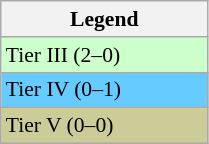<table class="wikitable" style="font-size:90%;" width=11%>
<tr>
<th>Legend</th>
</tr>
<tr>
<td bgcolor=#CCFFCC>Tier III (2–0)</td>
</tr>
<tr>
<td bgcolor=#66CCFF>Tier IV (0–1)</td>
</tr>
<tr>
<td bgcolor=#CCCC99>Tier V (0–0)</td>
</tr>
</table>
